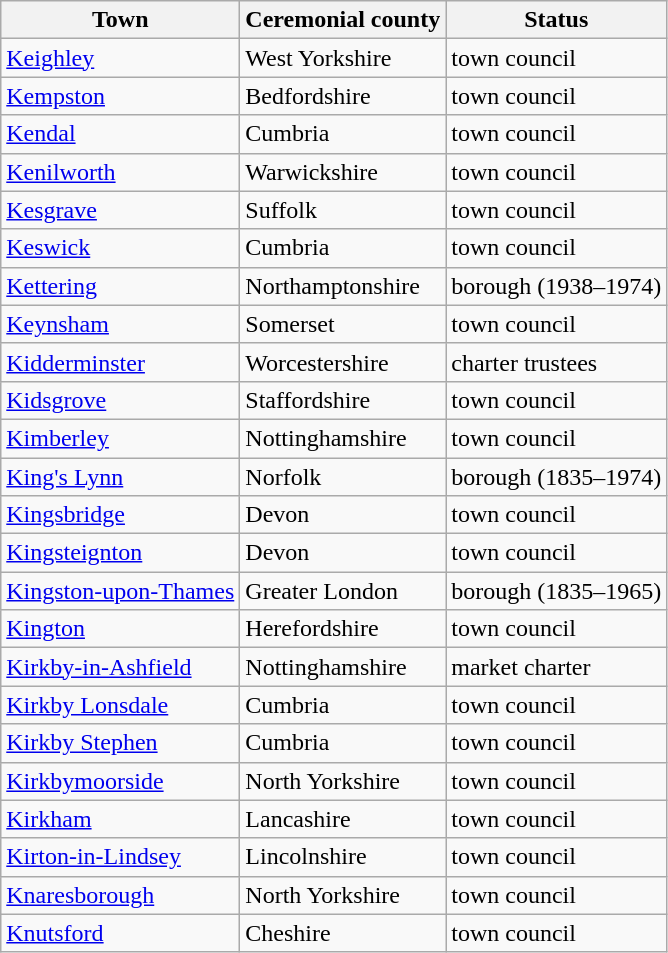<table class="wikitable sortable">
<tr>
<th>Town</th>
<th>Ceremonial county</th>
<th>Status</th>
</tr>
<tr>
<td><a href='#'>Keighley</a></td>
<td>West Yorkshire</td>
<td>town council</td>
</tr>
<tr>
<td><a href='#'>Kempston</a></td>
<td>Bedfordshire</td>
<td>town council</td>
</tr>
<tr>
<td><a href='#'>Kendal</a></td>
<td>Cumbria</td>
<td>town council</td>
</tr>
<tr>
<td><a href='#'>Kenilworth</a></td>
<td>Warwickshire</td>
<td>town council</td>
</tr>
<tr>
<td><a href='#'>Kesgrave</a></td>
<td>Suffolk</td>
<td>town council</td>
</tr>
<tr>
<td><a href='#'>Keswick</a></td>
<td>Cumbria</td>
<td>town council</td>
</tr>
<tr>
<td><a href='#'>Kettering</a></td>
<td>Northamptonshire</td>
<td>borough (1938–1974)</td>
</tr>
<tr>
<td><a href='#'>Keynsham</a></td>
<td>Somerset</td>
<td>town council</td>
</tr>
<tr>
<td><a href='#'>Kidderminster</a></td>
<td>Worcestershire</td>
<td>charter trustees</td>
</tr>
<tr>
<td><a href='#'>Kidsgrove</a></td>
<td>Staffordshire</td>
<td>town council</td>
</tr>
<tr>
<td><a href='#'>Kimberley</a></td>
<td>Nottinghamshire</td>
<td>town council</td>
</tr>
<tr>
<td><a href='#'>King's Lynn</a></td>
<td>Norfolk</td>
<td>borough (1835–1974)</td>
</tr>
<tr>
<td><a href='#'>Kingsbridge</a></td>
<td>Devon</td>
<td>town council</td>
</tr>
<tr>
<td><a href='#'>Kingsteignton</a></td>
<td>Devon</td>
<td>town council</td>
</tr>
<tr>
<td><a href='#'>Kingston-upon-Thames</a></td>
<td>Greater London</td>
<td>borough (1835–1965)</td>
</tr>
<tr>
<td><a href='#'>Kington</a></td>
<td>Herefordshire</td>
<td>town council</td>
</tr>
<tr>
<td><a href='#'>Kirkby-in-Ashfield</a></td>
<td>Nottinghamshire</td>
<td>market charter</td>
</tr>
<tr>
<td><a href='#'>Kirkby Lonsdale</a></td>
<td>Cumbria</td>
<td>town council</td>
</tr>
<tr>
<td><a href='#'>Kirkby Stephen</a></td>
<td>Cumbria</td>
<td>town council</td>
</tr>
<tr>
<td><a href='#'>Kirkbymoorside</a></td>
<td>North Yorkshire</td>
<td>town council</td>
</tr>
<tr>
<td><a href='#'>Kirkham</a></td>
<td>Lancashire</td>
<td>town council</td>
</tr>
<tr>
<td><a href='#'>Kirton-in-Lindsey</a></td>
<td>Lincolnshire</td>
<td>town council</td>
</tr>
<tr>
<td><a href='#'>Knaresborough</a></td>
<td>North Yorkshire</td>
<td>town council</td>
</tr>
<tr>
<td><a href='#'>Knutsford</a></td>
<td>Cheshire</td>
<td>town council</td>
</tr>
</table>
